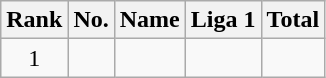<table class="wikitable" style="text-align: center;">
<tr>
<th>Rank</th>
<th>No.</th>
<th>Name</th>
<th>Liga 1</th>
<th>Total</th>
</tr>
<tr>
<td>1</td>
<td></td>
<td></td>
<td></td>
<td></td>
</tr>
</table>
